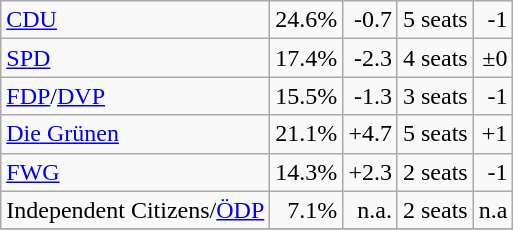<table class="wikitable">
<tr align="right">
<td align="left"><a href='#'>CDU</a></td>
<td>24.6%</td>
<td>-0.7</td>
<td>5 seats</td>
<td>-1</td>
</tr>
<tr align="right">
<td align="left"><a href='#'>SPD</a></td>
<td>17.4%</td>
<td>-2.3</td>
<td>4 seats</td>
<td>±0</td>
</tr>
<tr align="right">
<td align="left"><a href='#'>FDP</a>/<a href='#'>DVP</a></td>
<td>15.5%</td>
<td>-1.3</td>
<td>3 seats</td>
<td>-1</td>
</tr>
<tr align="right">
<td align="left"><a href='#'>Die Grünen</a></td>
<td>21.1%</td>
<td>+4.7</td>
<td>5 seats</td>
<td>+1</td>
</tr>
<tr align="right">
<td align="left"><a href='#'>FWG</a></td>
<td>14.3%</td>
<td>+2.3</td>
<td>2 seats</td>
<td>-1</td>
</tr>
<tr align="right">
<td align="left">Independent Citizens/<a href='#'>ÖDP</a></td>
<td>7.1%</td>
<td>n.a.</td>
<td>2 seats</td>
<td>n.a</td>
</tr>
<tr align="right">
</tr>
</table>
